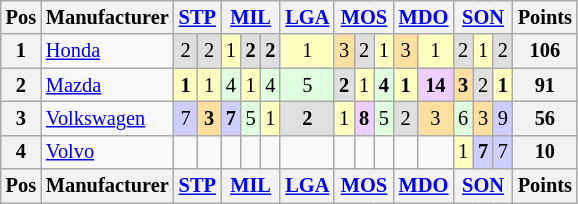<table class="wikitable" style="font-size:85%; text-align:center">
<tr valign="top">
<th valign="middle">Pos</th>
<th valign="middle">Manufacturer</th>
<th colspan=2><a href='#'>STP</a></th>
<th colspan=3><a href='#'>MIL</a></th>
<th><a href='#'>LGA</a></th>
<th colspan=3><a href='#'>MOS</a></th>
<th colspan=2><a href='#'>MDO</a></th>
<th colspan=3><a href='#'>SON</a></th>
<th valign="middle">Points</th>
</tr>
<tr>
<th>1</th>
<td align="left"> <a href='#'>Honda</a></td>
<td style="background:#DFDFDF;">2</td>
<td style="background:#DFDFDF;">2</td>
<td style="background:#FFFFBF;">1</td>
<td style="background:#DFDFDF;"><strong>2</strong></td>
<td style="background:#DFDFDF;"><strong>2</strong></td>
<td style="background:#FFFFBF;">1</td>
<td style="background:#FFDF9F;">3</td>
<td style="background:#DFDFDF;">2</td>
<td style="background:#FFFFBF;">1</td>
<td style="background:#FFDF9F;">3</td>
<td style="background:#FFFFBF;">1</td>
<td style="background:#DFDFDF;">2</td>
<td style="background:#FFFFBF;">1</td>
<td style="background:#DFDFDF;">2</td>
<th>106</th>
</tr>
<tr>
<th>2</th>
<td align="left"> <a href='#'>Mazda</a></td>
<td style="background:#FFFFBF;"><strong>1</strong></td>
<td style="background:#FFFFBF;">1</td>
<td style="background:#DFFFDF;">4</td>
<td style="background:#FFFFBF;">1</td>
<td style="background:#DFFFDF;">4</td>
<td style="background:#DFFFDF;">5</td>
<td style="background:#DFDFDF;"><strong>2</strong></td>
<td style="background:#FFFFBF;">1</td>
<td style="background:#DFFFDF;"><strong>4</strong></td>
<td style="background:#FFFFBF;"><strong>1</strong></td>
<td style="background:#EFCFFF;"><strong>14</strong></td>
<td style="background:#FFDF9F;"><strong>3</strong></td>
<td style="background:#DFDFDF;">2</td>
<td style="background:#FFFFBF;"><strong>1</strong></td>
<th>91</th>
</tr>
<tr>
<th>3</th>
<td align="left"> <a href='#'>Volkswagen</a></td>
<td style="background:#CFCFFF;">7</td>
<td style="background:#FFDF9F;"><strong>3</strong></td>
<td style="background:#CFCFFF;"><strong>7</strong></td>
<td style="background:#DFFFDF;">5</td>
<td style="background:#FFFFBF;">1</td>
<td style="background:#DFDFDF;"><strong>2</strong></td>
<td style="background:#FFFFBF;">1</td>
<td style="background:#EFCFFF;"><strong>8</strong></td>
<td style="background:#DFFFDF;">5</td>
<td style="background:#DFDFDF;">2</td>
<td style="background:#FFDF9F;">3</td>
<td style="background:#DFFFDF;">6</td>
<td style="background:#FFDF9F;">3</td>
<td style="background:#CFCFFF;">9</td>
<th>56</th>
</tr>
<tr>
<th>4</th>
<td align="left"> <a href='#'>Volvo</a></td>
<td></td>
<td></td>
<td></td>
<td></td>
<td></td>
<td></td>
<td></td>
<td></td>
<td></td>
<td></td>
<td></td>
<td style="background:#FFFFBF;">1</td>
<td style="background:#CFCFFF;"><strong>7</strong></td>
<td style="background:#CFCFFF;">7</td>
<th>10</th>
</tr>
<tr valign="top">
<th valign="middle">Pos</th>
<th valign="middle">Manufacturer</th>
<th colspan=2><a href='#'>STP</a></th>
<th colspan=3><a href='#'>MIL</a></th>
<th><a href='#'>LGA</a></th>
<th colspan=3><a href='#'>MOS</a></th>
<th colspan=2><a href='#'>MDO</a></th>
<th colspan=3><a href='#'>SON</a></th>
<th valign="middle">Points</th>
</tr>
</table>
